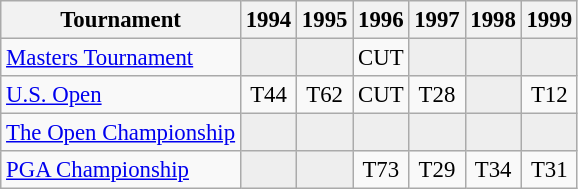<table class="wikitable" style="font-size:95%;text-align:center;">
<tr>
<th>Tournament</th>
<th>1994</th>
<th>1995</th>
<th>1996</th>
<th>1997</th>
<th>1998</th>
<th>1999</th>
</tr>
<tr>
<td align=left><a href='#'>Masters Tournament</a></td>
<td style="background:#eeeeee;"></td>
<td style="background:#eeeeee;"></td>
<td>CUT</td>
<td style="background:#eeeeee;"></td>
<td style="background:#eeeeee;"></td>
<td style="background:#eeeeee;"></td>
</tr>
<tr>
<td align=left><a href='#'>U.S. Open</a></td>
<td>T44</td>
<td>T62</td>
<td>CUT</td>
<td>T28</td>
<td style="background:#eeeeee;"></td>
<td>T12</td>
</tr>
<tr>
<td align=left><a href='#'>The Open Championship</a></td>
<td style="background:#eeeeee;"></td>
<td style="background:#eeeeee;"></td>
<td style="background:#eeeeee;"></td>
<td style="background:#eeeeee;"></td>
<td style="background:#eeeeee;"></td>
<td style="background:#eeeeee;"></td>
</tr>
<tr>
<td align=left><a href='#'>PGA Championship</a></td>
<td style="background:#eeeeee;"></td>
<td style="background:#eeeeee;"></td>
<td>T73</td>
<td>T29</td>
<td>T34</td>
<td>T31</td>
</tr>
</table>
